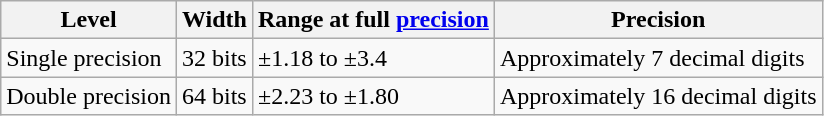<table class="wikitable">
<tr>
<th>Level</th>
<th>Width</th>
<th>Range at full <a href='#'>precision</a></th>
<th>Precision</th>
</tr>
<tr>
<td>Single precision</td>
<td>32 bits</td>
<td>±1.18 to ±3.4</td>
<td>Approximately 7 decimal digits</td>
</tr>
<tr>
<td>Double precision</td>
<td>64 bits</td>
<td>±2.23 to ±1.80</td>
<td>Approximately 16 decimal digits</td>
</tr>
</table>
